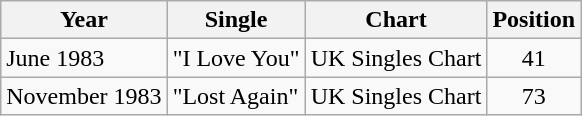<table class="wikitable">
<tr>
<th>Year</th>
<th>Single</th>
<th>Chart</th>
<th>Position</th>
</tr>
<tr>
<td>June 1983</td>
<td>"I Love You"</td>
<td>UK Singles Chart</td>
<td align="center">41</td>
</tr>
<tr>
<td>November 1983</td>
<td>"Lost Again"</td>
<td>UK Singles Chart</td>
<td align="center">73</td>
</tr>
</table>
